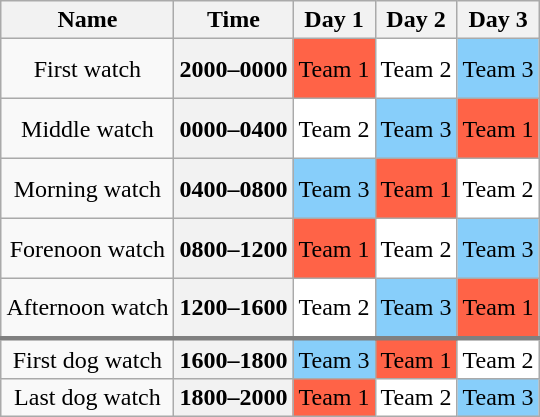<table class="wikitable" style="margin-left: auto; margin-right: auto; border: none; text-align: center;">
<tr>
<th>Name</th>
<th>Time</th>
<th>Day 1</th>
<th>Day 2</th>
<th>Day 3</th>
</tr>
<tr style="height:40px;">
<td>First watch</td>
<th>2000–0000</th>
<td bgcolor="Tomato">Team 1</td>
<td bgcolor="white">Team 2</td>
<td bgcolor="lightskyblue">Team 3</td>
</tr>
<tr style="height:40px;">
<td>Middle watch</td>
<th>0000–0400</th>
<td bgcolor="white">Team 2</td>
<td bgcolor="lightskyblue">Team 3</td>
<td bgcolor="Tomato">Team 1</td>
</tr>
<tr style="height:40px;">
<td>Morning watch</td>
<th>0400–0800</th>
<td bgcolor="lightskyblue">Team 3</td>
<td bgcolor="Tomato">Team 1</td>
<td bgcolor="white">Team 2</td>
</tr>
<tr style="height:40px;">
<td>Forenoon watch</td>
<th>0800–1200</th>
<td bgcolor="Tomato">Team 1</td>
<td bgcolor="white">Team 2</td>
<td bgcolor="lightskyblue">Team 3</td>
</tr>
<tr style="height:40px;">
<td>Afternoon watch</td>
<th>1200–1600</th>
<td bgcolor="white">Team 2</td>
<td bgcolor="lightskyblue">Team 3</td>
<td bgcolor="Tomato">Team 1</td>
</tr>
<tr style="height:20px; border-top:3px solid grey;">
<td>First dog watch</td>
<th>1600–1800</th>
<td bgcolor="lightskyblue">Team 3</td>
<td bgcolor="Tomato">Team 1</td>
<td bgcolor="white">Team 2</td>
</tr>
<tr style="height:20px;">
<td>Last dog watch</td>
<th>1800–2000</th>
<td bgcolor="Tomato">Team 1</td>
<td bgcolor="white">Team 2</td>
<td bgcolor="lightskyblue">Team 3</td>
</tr>
</table>
